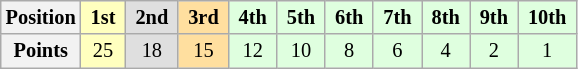<table class="wikitable" style="font-size:85%; text-align:center">
<tr>
<th>Position</th>
<td style="background:#FFFFBF;"> <strong>1st</strong> </td>
<td style="background:#DFDFDF;"> <strong>2nd</strong> </td>
<td style="background:#FFDF9F;"> <strong>3rd</strong> </td>
<td style="background:#DFFFDF;"> <strong>4th</strong> </td>
<td style="background:#DFFFDF;"> <strong>5th</strong> </td>
<td style="background:#DFFFDF;"> <strong>6th</strong> </td>
<td style="background:#DFFFDF;"> <strong>7th</strong> </td>
<td style="background:#DFFFDF;"> <strong>8th</strong> </td>
<td style="background:#DFFFDF;"> <strong>9th</strong> </td>
<td style="background:#DFFFDF;"> <strong>10th</strong> </td>
</tr>
<tr>
<th>Points</th>
<td style="background:#FFFFBF;">25</td>
<td style="background:#DFDFDF;">18</td>
<td style="background:#FFDF9F;">15</td>
<td style="background:#DFFFDF;">12</td>
<td style="background:#DFFFDF;">10</td>
<td style="background:#DFFFDF;">8</td>
<td style="background:#DFFFDF;">6</td>
<td style="background:#DFFFDF;">4</td>
<td style="background:#DFFFDF;">2</td>
<td style="background:#DFFFDF;">1</td>
</tr>
</table>
